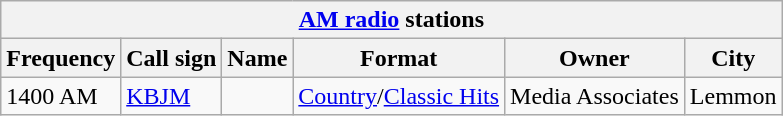<table class="wikitable">
<tr>
<th align="center" colspan="6"><strong><a href='#'>AM radio</a> stations</strong></th>
</tr>
<tr>
<th>Frequency</th>
<th>Call sign</th>
<th>Name</th>
<th>Format</th>
<th>Owner</th>
<th>City</th>
</tr>
<tr>
<td>1400 AM</td>
<td><a href='#'>KBJM</a></td>
<td></td>
<td><a href='#'>Country</a>/<a href='#'>Classic Hits</a></td>
<td>Media Associates</td>
<td>Lemmon</td>
</tr>
</table>
